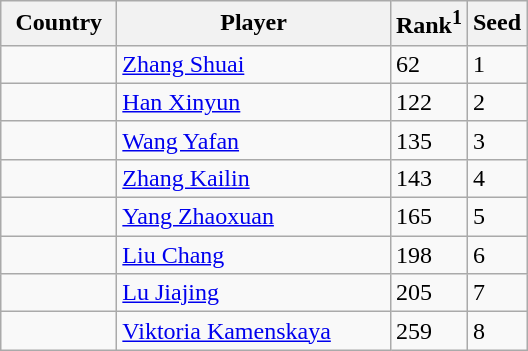<table class="sortable wikitable">
<tr>
<th width="70">Country</th>
<th width="175">Player</th>
<th>Rank<sup>1</sup></th>
<th>Seed</th>
</tr>
<tr>
<td></td>
<td><a href='#'>Zhang Shuai</a></td>
<td>62</td>
<td>1</td>
</tr>
<tr>
<td></td>
<td><a href='#'>Han Xinyun</a></td>
<td>122</td>
<td>2</td>
</tr>
<tr>
<td></td>
<td><a href='#'>Wang Yafan</a></td>
<td>135</td>
<td>3</td>
</tr>
<tr>
<td></td>
<td><a href='#'>Zhang Kailin</a></td>
<td>143</td>
<td>4</td>
</tr>
<tr>
<td></td>
<td><a href='#'>Yang Zhaoxuan</a></td>
<td>165</td>
<td>5</td>
</tr>
<tr>
<td></td>
<td><a href='#'>Liu Chang</a></td>
<td>198</td>
<td>6</td>
</tr>
<tr>
<td></td>
<td><a href='#'>Lu Jiajing</a></td>
<td>205</td>
<td>7</td>
</tr>
<tr>
<td></td>
<td><a href='#'>Viktoria Kamenskaya</a></td>
<td>259</td>
<td>8</td>
</tr>
</table>
